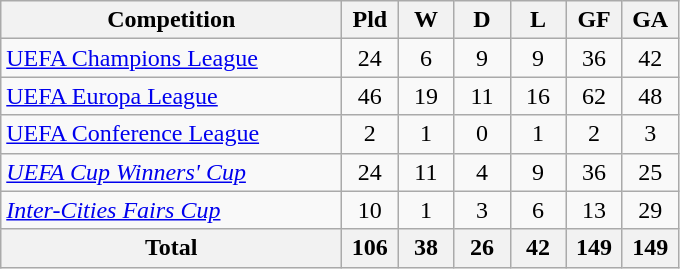<table class="wikitable" style="text-align:center">
<tr>
<th width="220">Competition</th>
<th width="30">Pld</th>
<th width="30">W</th>
<th width="30">D</th>
<th width="30">L</th>
<th width="30">GF</th>
<th width="30">GA</th>
</tr>
<tr>
<td align=left><a href='#'>UEFA Champions League</a></td>
<td>24</td>
<td>6</td>
<td>9</td>
<td>9</td>
<td>36</td>
<td>42</td>
</tr>
<tr>
<td align=left><a href='#'>UEFA Europa League</a></td>
<td>46</td>
<td>19</td>
<td>11</td>
<td>16</td>
<td>62</td>
<td>48</td>
</tr>
<tr>
<td align=left><a href='#'>UEFA Conference League</a></td>
<td>2</td>
<td>1</td>
<td>0</td>
<td>1</td>
<td>2</td>
<td>3</td>
</tr>
<tr>
<td align=left><em><a href='#'>UEFA Cup Winners' Cup</a></em></td>
<td>24</td>
<td>11</td>
<td>4</td>
<td>9</td>
<td>36</td>
<td>25</td>
</tr>
<tr>
<td align=left><em><a href='#'>Inter-Cities Fairs Cup</a></em></td>
<td>10</td>
<td>1</td>
<td>3</td>
<td>6</td>
<td>13</td>
<td>29</td>
</tr>
<tr>
<th>Total</th>
<th>106</th>
<th>38</th>
<th>26</th>
<th>42</th>
<th>149</th>
<th>149</th>
</tr>
</table>
